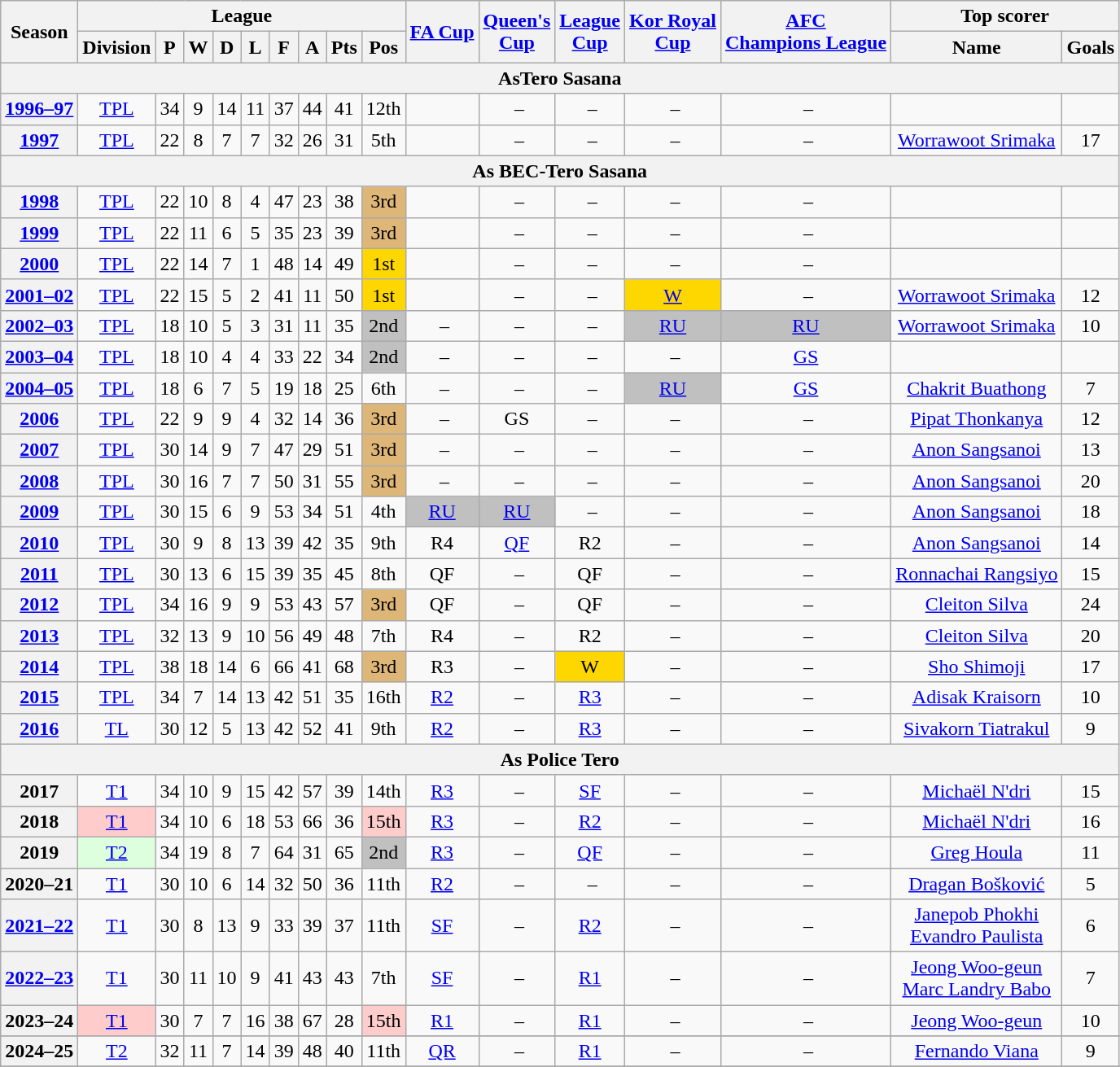<table class="wikitable" style="text-align: center">
<tr>
<th rowspan=2>Season</th>
<th colspan=9>League</th>
<th rowspan=2><a href='#'>FA Cup</a></th>
<th rowspan=2><a href='#'>Queen's<br>Cup</a></th>
<th rowspan=2><a href='#'>League<br>Cup</a></th>
<th rowspan=2><a href='#'>Kor Royal<br>Cup</a></th>
<th rowspan=2><a href='#'>AFC <br>Champions League</a></th>
<th colspan=2>Top scorer</th>
</tr>
<tr>
<th>Division</th>
<th>P</th>
<th>W</th>
<th>D</th>
<th>L</th>
<th>F</th>
<th>A</th>
<th>Pts</th>
<th>Pos</th>
<th>Name</th>
<th>Goals</th>
</tr>
<tr>
<th colspan="17">AsTero Sasana</th>
</tr>
<tr>
<th><a href='#'>1996–97</a></th>
<td><a href='#'>TPL</a></td>
<td>34</td>
<td>9</td>
<td>14</td>
<td>11</td>
<td>37</td>
<td>44</td>
<td>41</td>
<td>12th</td>
<td></td>
<td> –</td>
<td> –</td>
<td> –</td>
<td> –</td>
<td></td>
<td></td>
</tr>
<tr>
<th><a href='#'>1997</a></th>
<td><a href='#'>TPL</a></td>
<td>22</td>
<td>8</td>
<td>7</td>
<td>7</td>
<td>32</td>
<td>26</td>
<td>31</td>
<td>5th</td>
<td></td>
<td> –</td>
<td> –</td>
<td> –</td>
<td> –</td>
<td><a href='#'>Worrawoot Srimaka</a></td>
<td>17</td>
</tr>
<tr>
<th colspan="17">As BEC-Tero Sasana</th>
</tr>
<tr>
<th><a href='#'>1998</a></th>
<td><a href='#'>TPL</a></td>
<td>22</td>
<td>10</td>
<td>8</td>
<td>4</td>
<td>47</td>
<td>23</td>
<td>38</td>
<td bgcolor=#deb678>3rd</td>
<td></td>
<td> –</td>
<td> –</td>
<td> –</td>
<td> –</td>
<td></td>
<td></td>
</tr>
<tr>
<th><a href='#'>1999</a></th>
<td><a href='#'>TPL</a></td>
<td>22</td>
<td>11</td>
<td>6</td>
<td>5</td>
<td>35</td>
<td>23</td>
<td>39</td>
<td bgcolor=#deb678>3rd</td>
<td></td>
<td> –</td>
<td> –</td>
<td> –</td>
<td> –</td>
<td></td>
<td></td>
</tr>
<tr>
<th><a href='#'>2000</a></th>
<td><a href='#'>TPL</a></td>
<td>22</td>
<td>14</td>
<td>7</td>
<td>1</td>
<td>48</td>
<td>14</td>
<td>49</td>
<td bgcolor=gold>1st</td>
<td></td>
<td> –</td>
<td> –</td>
<td> –</td>
<td> –</td>
<td></td>
<td></td>
</tr>
<tr>
<th><a href='#'>2001–02</a></th>
<td><a href='#'>TPL</a></td>
<td>22</td>
<td>15</td>
<td>5</td>
<td>2</td>
<td>41</td>
<td>11</td>
<td>50</td>
<td bgcolor=gold>1st</td>
<td></td>
<td> –</td>
<td> –</td>
<td bgcolor=gold><a href='#'>W</a></td>
<td> –</td>
<td><a href='#'>Worrawoot Srimaka</a></td>
<td>12</td>
</tr>
<tr>
<th><a href='#'>2002–03</a></th>
<td><a href='#'>TPL</a></td>
<td>18</td>
<td>10</td>
<td>5</td>
<td>3</td>
<td>31</td>
<td>11</td>
<td>35</td>
<td style="background:silver;">2nd</td>
<td> –</td>
<td> –</td>
<td> –</td>
<td style="background:silver;"><a href='#'>RU</a></td>
<td style="background:silver;"><a href='#'>RU</a></td>
<td><a href='#'>Worrawoot Srimaka</a></td>
<td>10</td>
</tr>
<tr>
<th><a href='#'>2003–04</a></th>
<td><a href='#'>TPL</a></td>
<td>18</td>
<td>10</td>
<td>4</td>
<td>4</td>
<td>33</td>
<td>22</td>
<td>34</td>
<td style="background:silver;">2nd</td>
<td> –</td>
<td> –</td>
<td> –</td>
<td> –</td>
<td><a href='#'>GS</a></td>
<td></td>
<td></td>
</tr>
<tr>
<th><a href='#'>2004–05</a></th>
<td><a href='#'>TPL</a></td>
<td>18</td>
<td>6</td>
<td>7</td>
<td>5</td>
<td>19</td>
<td>18</td>
<td>25</td>
<td>6th</td>
<td> –</td>
<td> –</td>
<td> –</td>
<td style="background:silver;"><a href='#'>RU</a></td>
<td><a href='#'>GS</a></td>
<td><a href='#'>Chakrit Buathong</a></td>
<td>7</td>
</tr>
<tr>
<th><a href='#'>2006</a></th>
<td><a href='#'>TPL</a></td>
<td>22</td>
<td>9</td>
<td>9</td>
<td>4</td>
<td>32</td>
<td>14</td>
<td>36</td>
<td bgcolor=#deb678>3rd</td>
<td> –</td>
<td>GS</td>
<td> –</td>
<td> –</td>
<td> –</td>
<td><a href='#'>Pipat Thonkanya</a></td>
<td>12</td>
</tr>
<tr>
<th><a href='#'>2007</a></th>
<td><a href='#'>TPL</a></td>
<td>30</td>
<td>14</td>
<td>9</td>
<td>7</td>
<td>47</td>
<td>29</td>
<td>51</td>
<td bgcolor=#deb678>3rd</td>
<td> –</td>
<td> –</td>
<td> –</td>
<td> –</td>
<td> –</td>
<td><a href='#'>Anon Sangsanoi</a></td>
<td>13</td>
</tr>
<tr>
<th><a href='#'>2008</a></th>
<td><a href='#'>TPL</a></td>
<td>30</td>
<td>16</td>
<td>7</td>
<td>7</td>
<td>50</td>
<td>31</td>
<td>55</td>
<td bgcolor=#deb678>3rd</td>
<td> –</td>
<td> –</td>
<td> –</td>
<td> –</td>
<td> –</td>
<td><a href='#'>Anon Sangsanoi</a></td>
<td>20</td>
</tr>
<tr>
<th><a href='#'>2009</a></th>
<td><a href='#'>TPL</a></td>
<td>30</td>
<td>15</td>
<td>6</td>
<td>9</td>
<td>53</td>
<td>34</td>
<td>51</td>
<td>4th</td>
<td style="background:silver;"><a href='#'>RU</a></td>
<td style="background:silver;"><a href='#'>RU</a></td>
<td> –</td>
<td> –</td>
<td> –</td>
<td><a href='#'>Anon Sangsanoi</a></td>
<td>18</td>
</tr>
<tr>
<th><a href='#'>2010</a></th>
<td><a href='#'>TPL</a></td>
<td>30</td>
<td>9</td>
<td>8</td>
<td>13</td>
<td>39</td>
<td>42</td>
<td>35</td>
<td>9th</td>
<td>R4</td>
<td><a href='#'>QF</a></td>
<td>R2</td>
<td> –</td>
<td> –</td>
<td><a href='#'>Anon Sangsanoi</a></td>
<td>14</td>
</tr>
<tr>
<th><a href='#'>2011</a></th>
<td><a href='#'>TPL</a></td>
<td>30</td>
<td>13</td>
<td>6</td>
<td>15</td>
<td>39</td>
<td>35</td>
<td>45</td>
<td>8th</td>
<td>QF</td>
<td> –</td>
<td>QF</td>
<td> –</td>
<td> –</td>
<td><a href='#'>Ronnachai Rangsiyo</a></td>
<td>15</td>
</tr>
<tr>
<th><a href='#'>2012</a></th>
<td><a href='#'>TPL</a></td>
<td>34</td>
<td>16</td>
<td>9</td>
<td>9</td>
<td>53</td>
<td>43</td>
<td>57</td>
<td bgcolor=#deb678>3rd</td>
<td>QF</td>
<td> –</td>
<td>QF</td>
<td> –</td>
<td> –</td>
<td><a href='#'>Cleiton Silva</a></td>
<td>24</td>
</tr>
<tr>
<th><a href='#'>2013</a></th>
<td><a href='#'>TPL</a></td>
<td>32</td>
<td>13</td>
<td>9</td>
<td>10</td>
<td>56</td>
<td>49</td>
<td>48</td>
<td>7th</td>
<td>R4</td>
<td> –</td>
<td>R2</td>
<td> –</td>
<td> –</td>
<td><a href='#'>Cleiton Silva</a></td>
<td>20</td>
</tr>
<tr>
<th><a href='#'>2014</a></th>
<td><a href='#'>TPL</a></td>
<td>38</td>
<td>18</td>
<td>14</td>
<td>6</td>
<td>66</td>
<td>41</td>
<td>68</td>
<td bgcolor=#deb678>3rd</td>
<td>R3</td>
<td> –</td>
<td bgcolor=gold>W</td>
<td> –</td>
<td> –</td>
<td><a href='#'>Sho Shimoji</a></td>
<td>17</td>
</tr>
<tr>
<th><a href='#'>2015</a></th>
<td><a href='#'>TPL</a></td>
<td>34</td>
<td>7</td>
<td>14</td>
<td>13</td>
<td>42</td>
<td>51</td>
<td>35</td>
<td>16th</td>
<td><a href='#'>R2</a></td>
<td> –</td>
<td><a href='#'>R3</a></td>
<td> –</td>
<td> –</td>
<td><a href='#'>Adisak Kraisorn</a></td>
<td>10</td>
</tr>
<tr>
<th><a href='#'>2016</a></th>
<td><a href='#'>TL</a></td>
<td>30</td>
<td>12</td>
<td>5</td>
<td>13</td>
<td>42</td>
<td>52</td>
<td>41</td>
<td>9th</td>
<td><a href='#'>R2</a></td>
<td> –</td>
<td><a href='#'>R3</a></td>
<td> –</td>
<td> –</td>
<td><a href='#'>Sivakorn Tiatrakul</a></td>
<td>9</td>
</tr>
<tr>
<th colspan="17">As Police Tero</th>
</tr>
<tr>
<th>2017</th>
<td><a href='#'>T1</a></td>
<td>34</td>
<td>10</td>
<td>9</td>
<td>15</td>
<td>42</td>
<td>57</td>
<td>39</td>
<td>14th</td>
<td><a href='#'>R3</a></td>
<td> –</td>
<td><a href='#'>SF</a></td>
<td> –</td>
<td> –</td>
<td><a href='#'>Michaël N'dri</a></td>
<td>15</td>
</tr>
<tr>
<th>2018</th>
<td style="background:#fcc;"><a href='#'>T1</a></td>
<td>34</td>
<td>10</td>
<td>6</td>
<td>18</td>
<td>53</td>
<td>66</td>
<td>36</td>
<td style="background:#fcc;">15th</td>
<td><a href='#'>R3</a></td>
<td> –</td>
<td><a href='#'>R2</a></td>
<td> –</td>
<td> –</td>
<td><a href='#'>Michaël N'dri</a></td>
<td>16</td>
</tr>
<tr>
<th>2019</th>
<td bgcolor="#DDFFDD"><a href='#'>T2</a></td>
<td>34</td>
<td>19</td>
<td>8</td>
<td>7</td>
<td>64</td>
<td>31</td>
<td>65</td>
<td bgcolor=silver>2nd</td>
<td><a href='#'>R3</a></td>
<td> –</td>
<td><a href='#'>QF</a></td>
<td> –</td>
<td> –</td>
<td><a href='#'>Greg Houla</a></td>
<td>11</td>
</tr>
<tr>
<th>2020–21</th>
<td><a href='#'>T1</a></td>
<td>30</td>
<td>10</td>
<td>6</td>
<td>14</td>
<td>32</td>
<td>50</td>
<td>36</td>
<td>11th</td>
<td><a href='#'>R2</a></td>
<td> –</td>
<td> –</td>
<td> –</td>
<td> –</td>
<td><a href='#'>Dragan Bošković</a></td>
<td>5</td>
</tr>
<tr>
<th><a href='#'>2021–22</a></th>
<td><a href='#'>T1</a></td>
<td>30</td>
<td>8</td>
<td>13</td>
<td>9</td>
<td>33</td>
<td>39</td>
<td>37</td>
<td>11th</td>
<td><a href='#'>SF</a></td>
<td> –</td>
<td><a href='#'>R2</a></td>
<td> –</td>
<td> –</td>
<td><a href='#'>Janepob Phokhi</a><br><a href='#'>Evandro Paulista</a></td>
<td>6</td>
</tr>
<tr>
<th><a href='#'>2022–23</a></th>
<td><a href='#'>T1</a></td>
<td>30</td>
<td>11</td>
<td>10</td>
<td>9</td>
<td>41</td>
<td>43</td>
<td>43</td>
<td>7th</td>
<td><a href='#'>SF</a></td>
<td> –</td>
<td><a href='#'>R1</a></td>
<td> –</td>
<td> –</td>
<td><a href='#'>Jeong Woo-geun</a><br><a href='#'>Marc Landry Babo</a></td>
<td>7</td>
</tr>
<tr>
<th 2023–24 Police Tero F.C. season>2023–24</th>
<td style="background:#fcc;"><a href='#'>T1</a></td>
<td>30</td>
<td>7</td>
<td>7</td>
<td>16</td>
<td>38</td>
<td>67</td>
<td>28</td>
<td style="background:#fcc;">15th</td>
<td><a href='#'>R1</a></td>
<td> –</td>
<td><a href='#'>R1</a></td>
<td> –</td>
<td> –</td>
<td><a href='#'>Jeong Woo-geun</a></td>
<td>10</td>
</tr>
<tr>
</tr>
<tr>
<th 2024–25 Police Tero F.C. season>2024–25</th>
<td><a href='#'>T2</a></td>
<td>32</td>
<td>11</td>
<td>7</td>
<td>14</td>
<td>39</td>
<td>48</td>
<td>40</td>
<td>11th</td>
<td><a href='#'>QR</a></td>
<td> –</td>
<td><a href='#'>R1</a></td>
<td> –</td>
<td> –</td>
<td><a href='#'>Fernando Viana</a></td>
<td>9</td>
</tr>
<tr>
</tr>
</table>
